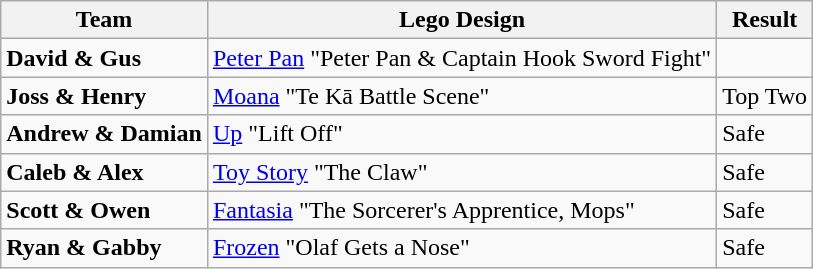<table class="wikitable plainrowheaders">
<tr>
<th scope="col">Team</th>
<th scope="col">Lego Design</th>
<th>Result</th>
</tr>
<tr>
<td><strong>David & Gus</strong></td>
<td><a href='#'>Peter Pan</a> "Peter Pan & Captain Hook Sword Fight"</td>
<td></td>
</tr>
<tr>
<td><strong>Joss & Henry</strong></td>
<td><a href='#'>Moana</a> "Te Kā Battle Scene"</td>
<td>Top Two</td>
</tr>
<tr>
<td><strong>Andrew & Damian</strong></td>
<td><a href='#'>Up</a> "Lift Off"</td>
<td>Safe</td>
</tr>
<tr>
<td><strong>Caleb & Alex</strong></td>
<td><a href='#'>Toy Story</a> "The Claw"</td>
<td>Safe</td>
</tr>
<tr>
<td><strong>Scott & Owen</strong></td>
<td><a href='#'>Fantasia</a> "The Sorcerer's Apprentice, Mops"</td>
<td>Safe</td>
</tr>
<tr>
<td><strong>Ryan & Gabby</strong></td>
<td><a href='#'>Frozen</a> "Olaf Gets a Nose"</td>
<td>Safe</td>
</tr>
</table>
